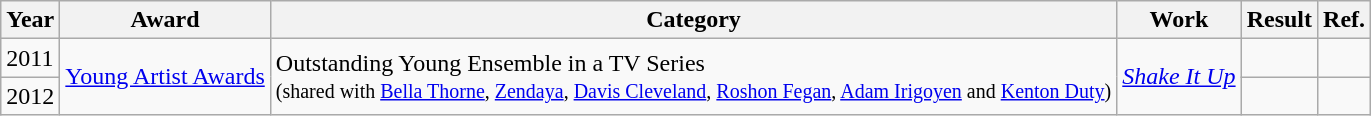<table class="wikitable">
<tr>
<th>Year</th>
<th>Award</th>
<th>Category</th>
<th>Work</th>
<th>Result</th>
<th>Ref.</th>
</tr>
<tr>
<td>2011</td>
<td rowspan=2><a href='#'>Young Artist Awards</a></td>
<td rowspan=2>Outstanding Young Ensemble in a TV Series<br><small>(shared with <a href='#'>Bella Thorne</a>, <a href='#'>Zendaya</a>, <a href='#'>Davis Cleveland</a>, <a href='#'>Roshon Fegan</a>, <a href='#'>Adam Irigoyen</a> and <a href='#'>Kenton Duty</a>)</small></td>
<td rowspan=2><em><a href='#'>Shake It Up</a></em></td>
<td></td>
<td style="text-align:center;"></td>
</tr>
<tr>
<td>2012</td>
<td></td>
<td style="text-align:center;"></td>
</tr>
</table>
